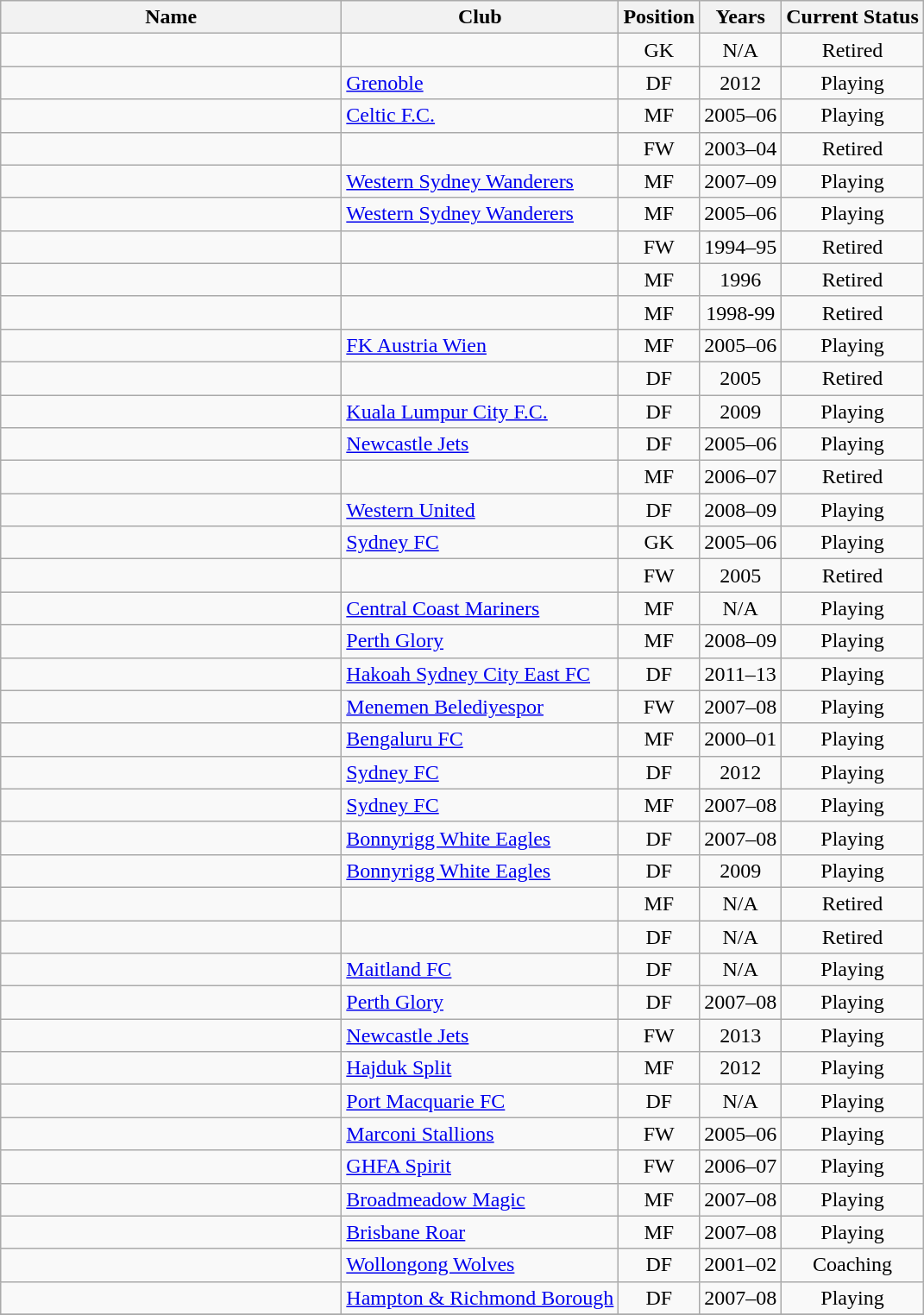<table class="wikitable sortable" style="text-align: center;">
<tr>
<th style="width:16em">Name</th>
<th>Club</th>
<th>Position</th>
<th>Years</th>
<th>Current Status</th>
</tr>
<tr>
<td align="left"><strong></strong></td>
<td></td>
<td>GK</td>
<td>N/A</td>
<td>Retired</td>
</tr>
<tr>
<td align="left"><strong></strong></td>
<td align="left"> <a href='#'>Grenoble</a></td>
<td>DF</td>
<td>2012</td>
<td>Playing</td>
</tr>
<tr>
<td align="left"><strong></strong></td>
<td align="left"> <a href='#'>Celtic F.C.</a></td>
<td>MF</td>
<td>2005–06</td>
<td>Playing</td>
</tr>
<tr>
<td align="left"><strong></strong></td>
<td></td>
<td>FW</td>
<td>2003–04</td>
<td>Retired</td>
</tr>
<tr>
<td align="left"><strong></strong></td>
<td align="left"> <a href='#'>Western Sydney Wanderers</a></td>
<td>MF</td>
<td>2007–09</td>
<td>Playing</td>
</tr>
<tr>
<td align="left"><strong></strong></td>
<td align="left"> <a href='#'>Western Sydney Wanderers</a></td>
<td>MF</td>
<td>2005–06</td>
<td>Playing</td>
</tr>
<tr>
<td align="left"><strong></strong></td>
<td></td>
<td>FW</td>
<td>1994–95</td>
<td>Retired</td>
</tr>
<tr>
<td align="left"><strong></strong></td>
<td></td>
<td>MF</td>
<td>1996</td>
<td>Retired</td>
</tr>
<tr>
<td align="left"><strong></strong></td>
<td></td>
<td>MF</td>
<td>1998-99</td>
<td>Retired</td>
</tr>
<tr>
<td align="left"><strong></strong></td>
<td align="left"> <a href='#'>FK Austria Wien</a></td>
<td>MF</td>
<td>2005–06</td>
<td>Playing</td>
</tr>
<tr>
<td align="left"><strong></strong></td>
<td></td>
<td>DF</td>
<td>2005</td>
<td>Retired</td>
</tr>
<tr>
<td align="left"></td>
<td align="left"> <a href='#'>Kuala Lumpur City F.C.</a></td>
<td>DF</td>
<td>2009</td>
<td>Playing</td>
</tr>
<tr>
<td align="left"></td>
<td align="left"> <a href='#'>Newcastle Jets</a></td>
<td>DF</td>
<td>2005–06</td>
<td>Playing</td>
</tr>
<tr>
<td align="left"></td>
<td></td>
<td>MF</td>
<td>2006–07</td>
<td>Retired</td>
</tr>
<tr>
<td align="left"></td>
<td align="left"> <a href='#'>Western United</a></td>
<td>DF</td>
<td>2008–09</td>
<td>Playing</td>
</tr>
<tr>
<td align="left"></td>
<td align="left"> <a href='#'>Sydney FC</a></td>
<td>GK</td>
<td>2005–06</td>
<td>Playing</td>
</tr>
<tr>
<td align="left"><strong></strong></td>
<td></td>
<td>FW</td>
<td>2005</td>
<td>Retired</td>
</tr>
<tr>
<td align="left"></td>
<td align="left"> <a href='#'>Central Coast Mariners</a></td>
<td>MF</td>
<td>N/A</td>
<td>Playing</td>
</tr>
<tr>
<td align="left"></td>
<td align="left"> <a href='#'>Perth Glory</a></td>
<td>MF</td>
<td>2008–09</td>
<td>Playing</td>
</tr>
<tr>
<td align="left"></td>
<td align="left"> <a href='#'>Hakoah Sydney City East FC</a></td>
<td>DF</td>
<td>2011–13</td>
<td>Playing</td>
</tr>
<tr>
<td align="left"></td>
<td align="left"> <a href='#'>Menemen Belediyespor</a></td>
<td>FW</td>
<td>2007–08</td>
<td>Playing</td>
</tr>
<tr>
<td align="left"><strong></strong></td>
<td align="left"> <a href='#'>Bengaluru FC</a></td>
<td>MF</td>
<td>2000–01</td>
<td>Playing</td>
</tr>
<tr>
<td align="left"></td>
<td align="left"> <a href='#'>Sydney FC</a></td>
<td>DF</td>
<td>2012</td>
<td>Playing</td>
</tr>
<tr>
<td align="left"></td>
<td align="left"> <a href='#'>Sydney FC</a></td>
<td>MF</td>
<td>2007–08</td>
<td>Playing</td>
</tr>
<tr>
<td align="left"></td>
<td align="left"> <a href='#'>Bonnyrigg White Eagles</a></td>
<td>DF</td>
<td>2007–08</td>
<td>Playing</td>
</tr>
<tr>
<td align="left"></td>
<td align="left"> <a href='#'>Bonnyrigg White Eagles</a></td>
<td>DF</td>
<td>2009</td>
<td>Playing</td>
</tr>
<tr>
<td align="left"></td>
<td></td>
<td>MF</td>
<td>N/A</td>
<td>Retired</td>
</tr>
<tr>
<td align="left"></td>
<td></td>
<td>DF</td>
<td>N/A</td>
<td>Retired</td>
</tr>
<tr>
<td align="left"></td>
<td align="left"> <a href='#'>Maitland FC</a></td>
<td>DF</td>
<td>N/A</td>
<td>Playing</td>
</tr>
<tr>
<td align="left"></td>
<td align="left"> <a href='#'>Perth Glory</a></td>
<td>DF</td>
<td>2007–08</td>
<td>Playing</td>
</tr>
<tr>
<td align="left"></td>
<td align="left"> <a href='#'>Newcastle Jets</a></td>
<td>FW</td>
<td>2013</td>
<td>Playing</td>
</tr>
<tr>
<td align="left"></td>
<td align="left"> <a href='#'>Hajduk Split</a></td>
<td>MF</td>
<td>2012</td>
<td>Playing</td>
</tr>
<tr>
<td align="left"></td>
<td align="left"> <a href='#'>Port Macquarie FC</a></td>
<td>DF</td>
<td>N/A</td>
<td>Playing</td>
</tr>
<tr>
<td align="left"></td>
<td align="left"> <a href='#'>Marconi Stallions</a></td>
<td>FW</td>
<td>2005–06</td>
<td>Playing</td>
</tr>
<tr>
<td align="left"></td>
<td align="left"> <a href='#'>GHFA Spirit</a></td>
<td>FW</td>
<td>2006–07</td>
<td>Playing</td>
</tr>
<tr>
<td align="left"></td>
<td align="left"> <a href='#'>Broadmeadow Magic</a></td>
<td>MF</td>
<td>2007–08</td>
<td>Playing</td>
</tr>
<tr>
<td align="left"></td>
<td align="left"> <a href='#'>Brisbane Roar</a></td>
<td>MF</td>
<td>2007–08</td>
<td>Playing</td>
</tr>
<tr>
<td align="left"></td>
<td align="left"> <a href='#'>Wollongong Wolves</a></td>
<td>DF</td>
<td>2001–02</td>
<td>Coaching</td>
</tr>
<tr>
<td align="left"></td>
<td align="left"> <a href='#'>Hampton & Richmond Borough</a></td>
<td>DF</td>
<td>2007–08</td>
<td>Playing</td>
</tr>
<tr>
</tr>
</table>
